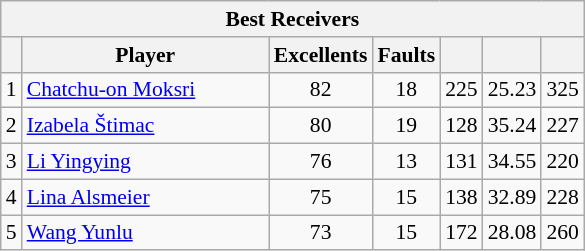<table class="wikitable sortable" style=font-size:90%>
<tr>
<th colspan=7>Best Receivers</th>
</tr>
<tr>
<th></th>
<th width=158>Player</th>
<th width=20>Excellents</th>
<th width=20>Faults</th>
<th width=20></th>
<th width=20></th>
<th width=20></th>
</tr>
<tr>
<td>1</td>
<td> <a href='#'>Chatchu-on Moksri</a></td>
<td align=center>82</td>
<td align=center>18</td>
<td align=center>225</td>
<td align=center>25.23</td>
<td align=center>325</td>
</tr>
<tr>
<td>2</td>
<td> <a href='#'>Izabela Štimac</a></td>
<td align=center>80</td>
<td align=center>19</td>
<td align=center>128</td>
<td align=center>35.24</td>
<td align=center>227</td>
</tr>
<tr>
<td>3</td>
<td> <a href='#'>Li Yingying</a></td>
<td align=center>76</td>
<td align=center>13</td>
<td align=center>131</td>
<td align=center>34.55</td>
<td align=center>220</td>
</tr>
<tr>
<td>4</td>
<td> <a href='#'>Lina Alsmeier</a></td>
<td align=center>75</td>
<td align=center>15</td>
<td align=center>138</td>
<td align=center>32.89</td>
<td align=center>228</td>
</tr>
<tr>
<td>5</td>
<td> <a href='#'>Wang Yunlu</a></td>
<td align=center>73</td>
<td align=center>15</td>
<td align=center>172</td>
<td align=center>28.08</td>
<td align=center>260</td>
</tr>
</table>
